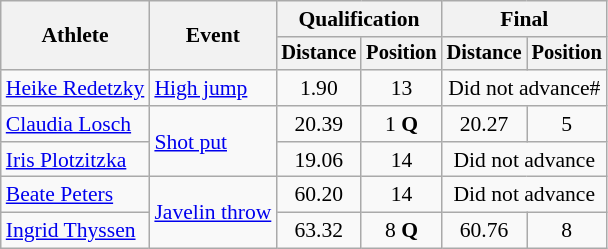<table class=wikitable style="font-size:90%; text-align:center">
<tr>
<th rowspan=2>Athlete</th>
<th rowspan=2>Event</th>
<th colspan=2>Qualification</th>
<th colspan=2>Final</th>
</tr>
<tr style=font-size:95%>
<th>Distance</th>
<th>Position</th>
<th>Distance</th>
<th>Position</th>
</tr>
<tr align=center>
<td align=left><a href='#'>Heike Redetzky</a></td>
<td align=left><a href='#'>High jump</a></td>
<td>1.90</td>
<td>13</td>
<td colspan=2>Did not advance#</td>
</tr>
<tr align=center>
<td align=left><a href='#'>Claudia Losch</a></td>
<td align=left rowspan=2><a href='#'>Shot put</a></td>
<td>20.39</td>
<td>1 <strong>Q</strong></td>
<td>20.27</td>
<td>5</td>
</tr>
<tr align=center>
<td align=left><a href='#'>Iris Plotzitzka</a></td>
<td>19.06</td>
<td>14</td>
<td colspan=2>Did not advance</td>
</tr>
<tr align=center>
<td align=left><a href='#'>Beate Peters</a></td>
<td align=left rowspan=2><a href='#'>Javelin throw</a></td>
<td>60.20</td>
<td>14</td>
<td colspan=2>Did not advance</td>
</tr>
<tr align=center>
<td align=left><a href='#'>Ingrid Thyssen</a></td>
<td>63.32</td>
<td>8 <strong>Q</strong></td>
<td>60.76</td>
<td>8</td>
</tr>
</table>
